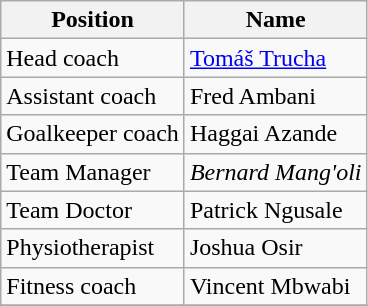<table class="wikitable">
<tr>
<th>Position</th>
<th>Name</th>
</tr>
<tr>
<td>Head coach</td>
<td> <a href='#'>Tomáš Trucha</a></td>
</tr>
<tr>
<td>Assistant coach</td>
<td><em></em> Fred Ambani</td>
</tr>
<tr>
<td>Goalkeeper coach</td>
<td> Haggai Azande</td>
</tr>
<tr>
<td>Team Manager</td>
<td><em>Bernard Mang'oli</em></td>
</tr>
<tr>
<td>Team Doctor</td>
<td> Patrick Ngusale</td>
</tr>
<tr>
<td>Physiotherapist</td>
<td> Joshua Osir</td>
</tr>
<tr>
<td>Fitness coach</td>
<td> Vincent Mbwabi</td>
</tr>
<tr>
</tr>
</table>
